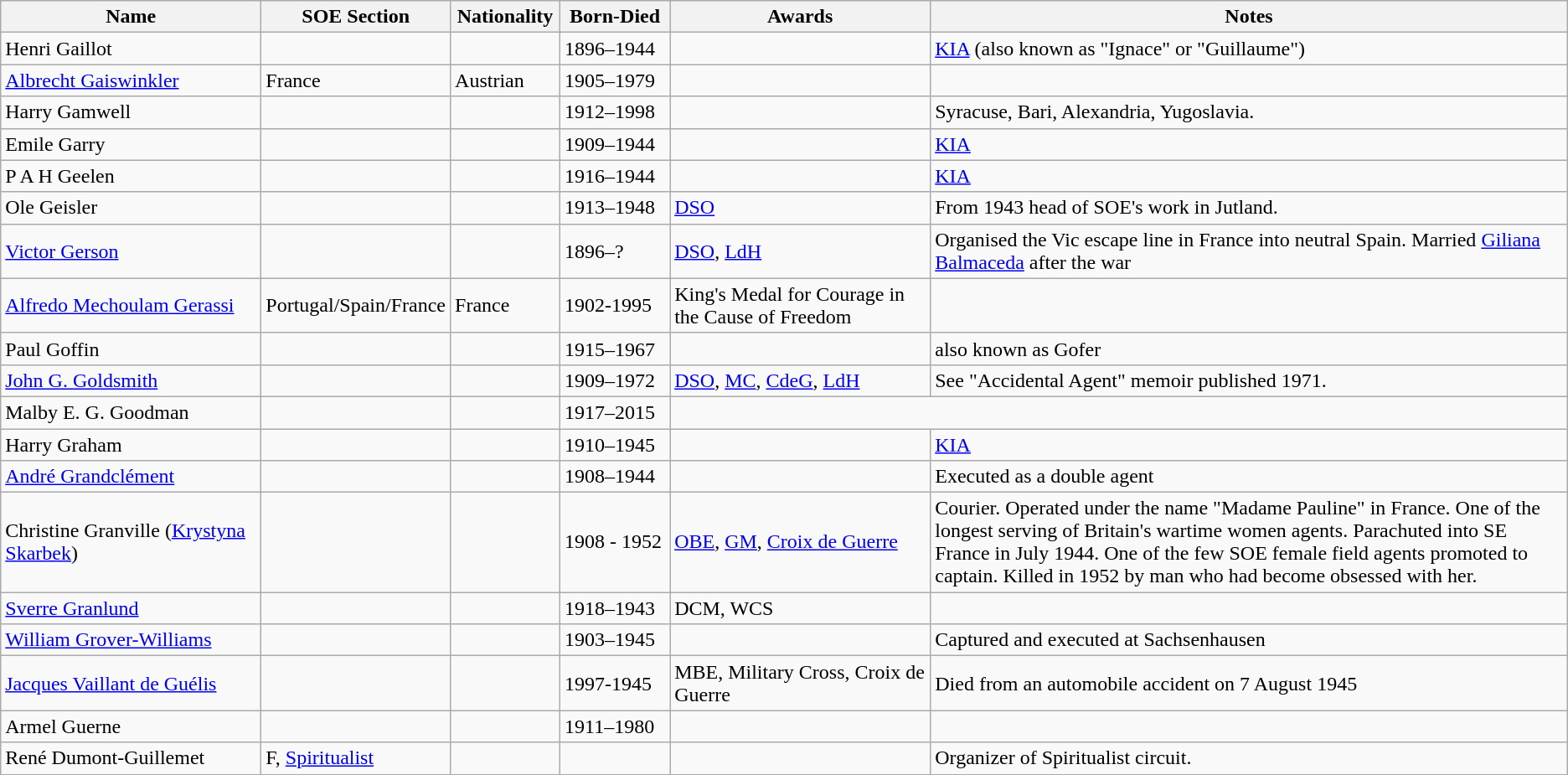<table class="wikitable">
<tr>
<th width="200">Name</th>
<th width="80">SOE Section</th>
<th width="80">Nationality</th>
<th width="80">Born-Died</th>
<th width="200">Awards</th>
<th>Notes</th>
</tr>
<tr>
<td>Henri Gaillot</td>
<td></td>
<td></td>
<td>1896–1944</td>
<td></td>
<td><a href='#'>KIA</a> (also known as "Ignace" or "Guillaume")</td>
</tr>
<tr>
<td><a href='#'>Albrecht Gaiswinkler</a></td>
<td>France</td>
<td>Austrian</td>
<td>1905–1979</td>
<td></td>
</tr>
<tr>
<td>Harry Gamwell</td>
<td></td>
<td></td>
<td>1912–1998</td>
<td></td>
<td>Syracuse, Bari, Alexandria, Yugoslavia.</td>
</tr>
<tr>
<td>Emile Garry</td>
<td></td>
<td></td>
<td>1909–1944</td>
<td></td>
<td><a href='#'>KIA</a></td>
</tr>
<tr>
<td>P A H Geelen</td>
<td></td>
<td></td>
<td>1916–1944</td>
<td></td>
<td><a href='#'>KIA</a></td>
</tr>
<tr>
<td>Ole Geisler</td>
<td></td>
<td></td>
<td>1913–1948</td>
<td><a href='#'>DSO</a></td>
<td>From 1943 head of SOE's work in Jutland.</td>
</tr>
<tr>
<td><a href='#'>Victor Gerson</a></td>
<td></td>
<td></td>
<td>1896–?</td>
<td><a href='#'>DSO</a>, <a href='#'>LdH</a></td>
<td>Organised the Vic escape line in France into neutral Spain. Married <a href='#'>Giliana Balmaceda</a> after the war</td>
</tr>
<tr>
<td><a href='#'>Alfredo Mechoulam Gerassi</a></td>
<td>Portugal/Spain/France</td>
<td>France</td>
<td>1902-1995</td>
<td>King's Medal for Courage in the Cause of Freedom</td>
<td></td>
</tr>
<tr>
<td>Paul Goffin</td>
<td></td>
<td></td>
<td>1915–1967</td>
<td></td>
<td>also known as Gofer</td>
</tr>
<tr>
<td><a href='#'>John G. Goldsmith</a></td>
<td></td>
<td></td>
<td>1909–1972</td>
<td><a href='#'>DSO</a>, <a href='#'>MC</a>, <a href='#'>CdeG</a>, <a href='#'>LdH</a></td>
<td>See "Accidental Agent" memoir published 1971.</td>
</tr>
<tr>
<td>Malby E. G. Goodman</td>
<td></td>
<td></td>
<td>1917–2015</td>
</tr>
<tr Major Thomas John Goodman R.E. ||British || UK, France, Philippines & Palau Islands || 1914 -1974 || MBE || Ex C.O. No 1 Bomb Disposal Depot 1942–1943, S.O.E Technical Officer and GSO III, Nov 1943 -Dec 1945>
<td>Harry Graham</td>
<td></td>
<td></td>
<td>1910–1945</td>
<td></td>
<td><a href='#'>KIA</a></td>
</tr>
<tr>
<td><a href='#'>André Grandclément</a></td>
<td></td>
<td></td>
<td>1908–1944</td>
<td></td>
<td>Executed as a double agent</td>
</tr>
<tr>
<td>Christine Granville (<a href='#'>Krystyna Skarbek</a>)</td>
<td></td>
<td></td>
<td>1908 - 1952</td>
<td><a href='#'>OBE</a>, <a href='#'>GM</a>, <a href='#'>Croix de Guerre</a></td>
<td>Courier. Operated under the name "Madame Pauline" in France. One of the longest serving of Britain's wartime women agents. Parachuted into SE France in July 1944. One of the few SOE female field agents promoted to captain. Killed in 1952 by man who had become obsessed with her.</td>
</tr>
<tr>
<td><a href='#'>Sverre Granlund</a></td>
<td></td>
<td></td>
<td>1918–1943</td>
<td>DCM, WCS</td>
<td></td>
</tr>
<tr>
<td><a href='#'>William Grover-Williams</a></td>
<td></td>
<td></td>
<td>1903–1945</td>
<td></td>
<td>Captured and executed at Sachsenhausen</td>
</tr>
<tr>
<td><a href='#'>Jacques Vaillant de Guélis</a></td>
<td></td>
<td></td>
<td>1997-1945</td>
<td>MBE, Military Cross, Croix de Guerre</td>
<td>Died from an automobile accident on 7 August 1945</td>
</tr>
<tr>
<td>Armel Guerne</td>
<td></td>
<td></td>
<td>1911–1980</td>
<td></td>
<td></td>
</tr>
<tr>
<td>René Dumont-Guillemet</td>
<td>F, <a href='#'>Spiritualist</a></td>
<td></td>
<td></td>
<td></td>
<td>Organizer of Spiritualist circuit.</td>
</tr>
</table>
